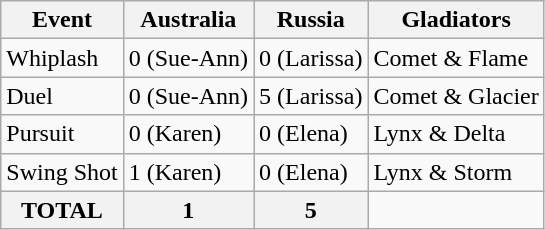<table class="wikitable">
<tr>
<th>Event</th>
<th>Australia</th>
<th>Russia</th>
<th>Gladiators</th>
</tr>
<tr>
<td>Whiplash</td>
<td>0 (Sue-Ann)</td>
<td>0 (Larissa)</td>
<td>Comet & Flame</td>
</tr>
<tr>
<td>Duel</td>
<td>0 (Sue-Ann)</td>
<td>5 (Larissa)</td>
<td>Comet & Glacier</td>
</tr>
<tr>
<td>Pursuit</td>
<td>0 (Karen)</td>
<td>0 (Elena)</td>
<td>Lynx & Delta</td>
</tr>
<tr>
<td>Swing Shot</td>
<td>1 (Karen)</td>
<td>0 (Elena)</td>
<td>Lynx & Storm</td>
</tr>
<tr>
<th>TOTAL</th>
<th>1</th>
<th>5</th>
</tr>
</table>
